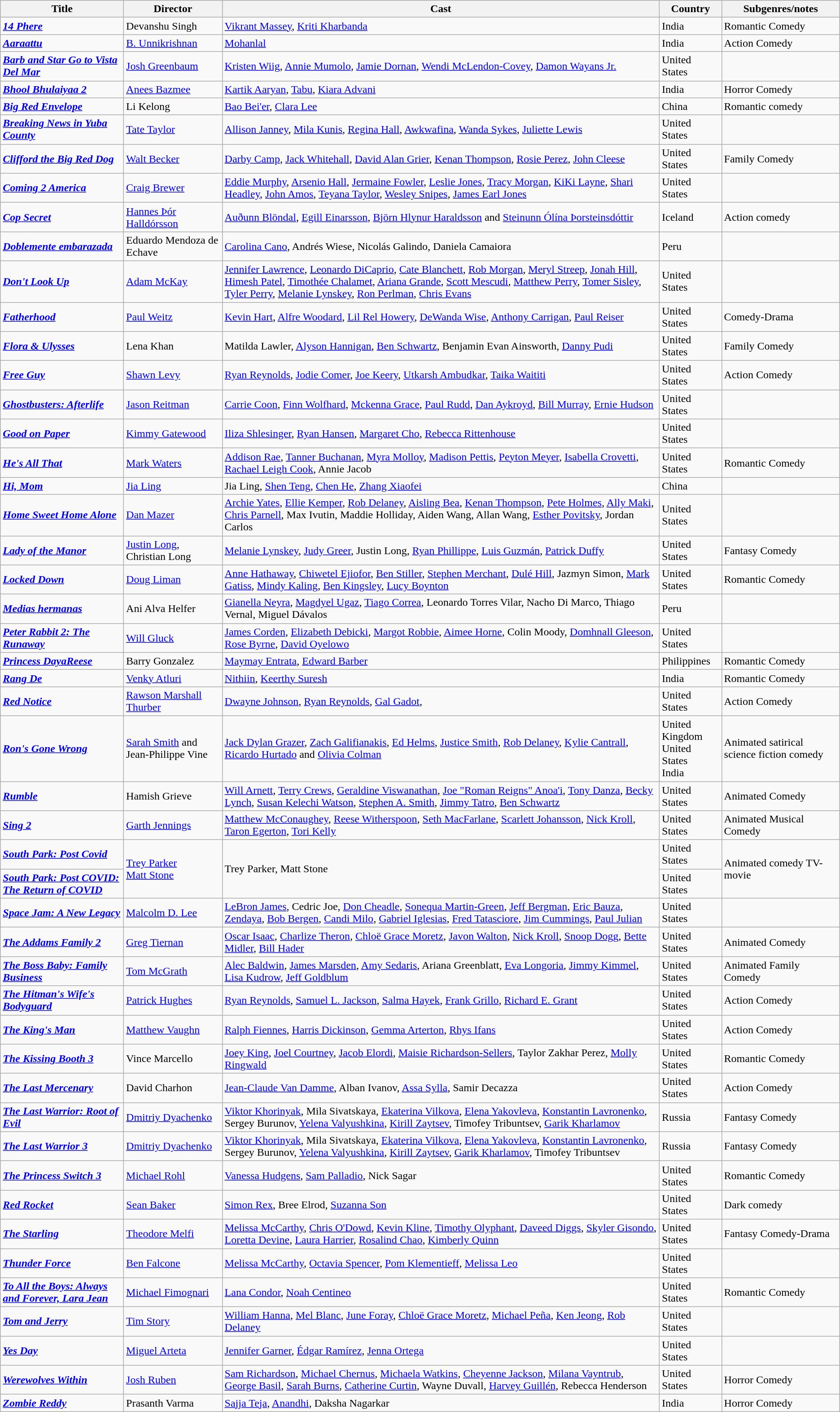<table class="wikitable sortable">
<tr>
<th>Title</th>
<th>Director</th>
<th>Cast</th>
<th>Country</th>
<th>Subgenres/notes</th>
</tr>
<tr>
<td><strong><em><a href='#'>14 Phere</a></em></strong></td>
<td>Devanshu Singh</td>
<td><a href='#'>Vikrant Massey</a>, <a href='#'>Kriti Kharbanda</a></td>
<td>India</td>
<td>Romantic Comedy</td>
</tr>
<tr>
<td><strong><em><a href='#'>Aaraattu</a></em></strong></td>
<td><a href='#'>B. Unnikrishnan</a></td>
<td><a href='#'>Mohanlal</a></td>
<td>India</td>
<td>Action Comedy</td>
</tr>
<tr>
<td><strong><em><a href='#'>Barb and Star Go to Vista Del Mar</a></em></strong></td>
<td><a href='#'>Josh Greenbaum</a></td>
<td><a href='#'>Kristen Wiig</a>, <a href='#'>Annie Mumolo</a>, <a href='#'>Jamie Dornan</a>, <a href='#'>Wendi McLendon-Covey</a>, <a href='#'>Damon Wayans Jr.</a></td>
<td>United States</td>
<td></td>
</tr>
<tr>
<td><strong><em><a href='#'>Bhool Bhulaiyaa 2</a></em></strong></td>
<td><a href='#'>Anees Bazmee</a></td>
<td><a href='#'>Kartik Aaryan</a>, <a href='#'>Tabu</a>, <a href='#'>Kiara Advani</a></td>
<td>India</td>
<td>Horror Comedy</td>
</tr>
<tr>
<td><strong><em><a href='#'>Big Red Envelope</a></em></strong></td>
<td>Li Kelong</td>
<td><a href='#'>Bao Bei'er</a>, <a href='#'>Clara Lee</a></td>
<td>China</td>
<td>Romantic comedy</td>
</tr>
<tr>
<td><strong><em><a href='#'>Breaking News in Yuba County</a></em></strong></td>
<td><a href='#'>Tate Taylor</a></td>
<td><a href='#'>Allison Janney</a>, <a href='#'>Mila Kunis</a>, <a href='#'>Regina Hall</a>, <a href='#'>Awkwafina</a>, <a href='#'>Wanda Sykes</a>, <a href='#'>Juliette Lewis</a></td>
<td>United States</td>
<td></td>
</tr>
<tr>
<td><strong><em><a href='#'>Clifford the Big Red Dog</a></em></strong></td>
<td><a href='#'>Walt Becker</a></td>
<td><a href='#'>Darby Camp</a>, <a href='#'>Jack Whitehall</a>, <a href='#'>David Alan Grier</a>, <a href='#'>Kenan Thompson</a>, <a href='#'>Rosie Perez</a>, <a href='#'>John Cleese</a></td>
<td>United States</td>
<td>Family Comedy</td>
</tr>
<tr>
<td><strong><em><a href='#'>Coming 2 America</a></em></strong></td>
<td><a href='#'>Craig Brewer</a></td>
<td><a href='#'>Eddie Murphy</a>, <a href='#'>Arsenio Hall</a>, <a href='#'>Jermaine Fowler</a>, <a href='#'>Leslie Jones</a>, <a href='#'>Tracy Morgan</a>, <a href='#'>KiKi Layne</a>, <a href='#'>Shari Headley</a>, <a href='#'>John Amos</a>, <a href='#'>Teyana Taylor</a>, <a href='#'>Wesley Snipes</a>, <a href='#'>James Earl Jones</a></td>
<td>United States</td>
<td></td>
</tr>
<tr>
<td><strong><em><a href='#'>Cop Secret</a></em></strong></td>
<td><a href='#'>Hannes Þór Halldórsson</a></td>
<td><a href='#'>Auðunn Blöndal</a>, <a href='#'>Egill Einarsson</a>, <a href='#'>Björn Hlynur Haraldsson</a> and <a href='#'>Steinunn Ólína Þorsteinsdóttir</a></td>
<td>Iceland</td>
<td>Action comedy</td>
</tr>
<tr>
<td><em><a href='#'><strong>Doblemente embarazada</strong></a></em></td>
<td>Eduardo Mendoza de Echave</td>
<td><a href='#'>Carolina Cano</a>, Andrés Wiese, Nicolás Galindo, Daniela Camaiora</td>
<td>Peru</td>
<td></td>
</tr>
<tr>
<td><strong><em><a href='#'>Don't Look Up</a></em></strong></td>
<td><a href='#'>Adam McKay</a></td>
<td><a href='#'>Jennifer Lawrence</a>, <a href='#'>Leonardo DiCaprio</a>, <a href='#'>Cate Blanchett</a>, <a href='#'>Rob Morgan</a>, <a href='#'>Meryl Streep</a>, <a href='#'>Jonah Hill</a>, <a href='#'>Himesh Patel</a>, <a href='#'>Timothée Chalamet</a>, <a href='#'>Ariana Grande</a>, <a href='#'>Scott Mescudi</a>, <a href='#'>Matthew Perry</a>, <a href='#'>Tomer Sisley</a>, <a href='#'>Tyler Perry</a>, <a href='#'>Melanie Lynskey</a>, <a href='#'>Ron Perlman</a>, <a href='#'>Chris Evans</a></td>
<td>United States</td>
<td></td>
</tr>
<tr>
<td><strong><em><a href='#'>Fatherhood</a></em></strong></td>
<td><a href='#'>Paul Weitz</a></td>
<td><a href='#'>Kevin Hart</a>, <a href='#'>Alfre Woodard</a>, <a href='#'>Lil Rel Howery</a>, <a href='#'>DeWanda Wise</a>, <a href='#'>Anthony Carrigan</a>, <a href='#'>Paul Reiser</a></td>
<td>United States</td>
<td>Comedy-Drama</td>
</tr>
<tr>
<td><strong><em><a href='#'>Flora & Ulysses</a></em></strong></td>
<td>Lena Khan</td>
<td>Matilda Lawler, <a href='#'>Alyson Hannigan</a>, <a href='#'>Ben Schwartz</a>, Benjamin Evan Ainsworth, <a href='#'>Danny Pudi</a></td>
<td>United States</td>
<td>Family Comedy</td>
</tr>
<tr>
<td><strong><em><a href='#'>Free Guy</a></em></strong></td>
<td><a href='#'>Shawn Levy</a></td>
<td><a href='#'>Ryan Reynolds</a>, <a href='#'>Jodie Comer</a>, <a href='#'>Joe Keery</a>, <a href='#'>Utkarsh Ambudkar</a>, <a href='#'>Taika Waititi</a></td>
<td>United States</td>
<td>Action Comedy</td>
</tr>
<tr>
<td><strong><em><a href='#'>Ghostbusters: Afterlife</a></em></strong></td>
<td><a href='#'>Jason Reitman</a></td>
<td><a href='#'>Carrie Coon</a>, <a href='#'>Finn Wolfhard</a>, <a href='#'>Mckenna Grace</a>, <a href='#'>Paul Rudd</a>, <a href='#'>Dan Aykroyd</a>, <a href='#'>Bill Murray</a>, <a href='#'>Ernie Hudson</a></td>
<td>United States</td>
<td></td>
</tr>
<tr>
<td><strong><em><a href='#'>Good on Paper</a></em></strong></td>
<td><a href='#'>Kimmy Gatewood</a></td>
<td><a href='#'>Iliza Shlesinger</a>, <a href='#'>Ryan Hansen</a>, <a href='#'>Margaret Cho</a>, <a href='#'>Rebecca Rittenhouse</a></td>
<td>United States</td>
<td></td>
</tr>
<tr>
<td><strong><em><a href='#'>He's All That</a></em></strong></td>
<td><a href='#'>Mark Waters</a></td>
<td><a href='#'>Addison Rae</a>, <a href='#'>Tanner Buchanan</a>, <a href='#'>Myra Molloy</a>, <a href='#'>Madison Pettis</a>, <a href='#'>Peyton Meyer</a>, <a href='#'>Isabella Crovetti</a>, <a href='#'>Rachael Leigh Cook</a>, Annie Jacob</td>
<td>United States</td>
<td>Romantic Comedy</td>
</tr>
<tr>
<td><strong><em><a href='#'>Hi, Mom</a></em></strong></td>
<td><a href='#'>Jia Ling</a></td>
<td>Jia Ling, <a href='#'>Shen Teng</a>, <a href='#'>Chen He</a>, <a href='#'>Zhang Xiaofei</a></td>
<td>China</td>
<td></td>
</tr>
<tr>
<td><strong><em><a href='#'>Home Sweet Home Alone</a></em></strong></td>
<td><a href='#'>Dan Mazer</a></td>
<td><a href='#'>Archie Yates</a>, <a href='#'>Ellie Kemper</a>, <a href='#'>Rob Delaney</a>, <a href='#'>Aisling Bea</a>, <a href='#'>Kenan Thompson</a>, <a href='#'>Pete Holmes</a>, <a href='#'>Ally Maki</a>, <a href='#'>Chris Parnell</a>, Max Ivutin, Maddie Holliday, Aiden Wang, Allan Wang, <a href='#'>Esther Povitsky</a>, Jordan Carlos</td>
<td>United States</td>
<td></td>
</tr>
<tr>
<td><strong><em><a href='#'>Lady of the Manor</a></em></strong></td>
<td><a href='#'>Justin Long</a>, Christian Long</td>
<td><a href='#'>Melanie Lynskey</a>, <a href='#'>Judy Greer</a>, Justin Long, <a href='#'>Ryan Phillippe</a>, <a href='#'>Luis Guzmán</a>, <a href='#'>Patrick Duffy</a></td>
<td>United States</td>
<td>Fantasy Comedy</td>
</tr>
<tr>
<td><strong><em><a href='#'>Locked Down</a></em></strong></td>
<td><a href='#'>Doug Liman</a></td>
<td><a href='#'>Anne Hathaway</a>, <a href='#'>Chiwetel Ejiofor</a>, <a href='#'>Ben Stiller</a>, <a href='#'>Stephen Merchant</a>, <a href='#'>Dulé Hill</a>, Jazmyn Simon, <a href='#'>Mark Gatiss</a>, <a href='#'>Mindy Kaling</a>, <a href='#'>Ben Kingsley</a>, <a href='#'>Lucy Boynton</a></td>
<td>United States</td>
<td>Romantic Comedy</td>
</tr>
<tr>
<td><strong><em><a href='#'>Medias hermanas</a></em></strong></td>
<td>Ani Alva Helfer</td>
<td><a href='#'>Gianella Neyra</a>, <a href='#'>Magdyel Ugaz</a>, <a href='#'>Tiago Correa</a>, Leonardo Torres Vilar, Nacho Di Marco, Thiago Vernal, Miguel Dávalos</td>
<td>Peru</td>
<td></td>
</tr>
<tr>
<td><strong><em><a href='#'>Peter Rabbit 2: The Runaway</a></em></strong></td>
<td><a href='#'>Will Gluck</a></td>
<td><a href='#'>James Corden</a>, <a href='#'>Elizabeth Debicki</a>, <a href='#'>Margot Robbie</a>, <a href='#'>Aimee Horne</a>, Colin Moody, <a href='#'>Domhnall Gleeson</a>, <a href='#'>Rose Byrne</a>, <a href='#'>David Oyelowo</a></td>
<td>United States</td>
<td></td>
</tr>
<tr>
<td><strong><em><a href='#'>Princess DayaReese</a></em></strong></td>
<td>Barry Gonzalez</td>
<td><a href='#'>Maymay Entrata</a>, <a href='#'>Edward Barber</a></td>
<td>Philippines</td>
<td>Romantic Comedy</td>
</tr>
<tr>
<td><strong><em><a href='#'>Rang De</a></em></strong></td>
<td><a href='#'>Venky Atluri</a></td>
<td><a href='#'>Nithiin</a>, <a href='#'>Keerthy Suresh</a></td>
<td>India</td>
<td>Romantic Comedy</td>
</tr>
<tr>
<td><strong><em><a href='#'>Red Notice</a></em></strong></td>
<td><a href='#'>Rawson Marshall Thurber</a></td>
<td><a href='#'>Dwayne Johnson</a>, <a href='#'>Ryan Reynolds</a>, <a href='#'>Gal Gadot</a>,</td>
<td>United States</td>
<td>Action Comedy</td>
</tr>
<tr>
<td><strong><em><a href='#'>Ron's Gone Wrong</a></em></strong></td>
<td><a href='#'>Sarah Smith</a> and Jean-Philippe Vine</td>
<td><a href='#'>Jack Dylan Grazer</a>, <a href='#'>Zach Galifianakis</a>, <a href='#'>Ed Helms</a>, <a href='#'>Justice Smith</a>, <a href='#'>Rob Delaney</a>, <a href='#'>Kylie Cantrall</a>, <a href='#'>Ricardo Hurtado</a> and <a href='#'>Olivia Colman</a></td>
<td>United Kingdom<br>United States<br>India</td>
<td>Animated satirical science fiction comedy</td>
</tr>
<tr>
<td><strong><em><a href='#'>Rumble</a></em></strong></td>
<td>Hamish Grieve</td>
<td><a href='#'>Will Arnett</a>, <a href='#'>Terry Crews</a>, <a href='#'>Geraldine Viswanathan</a>, <a href='#'>Joe "Roman Reigns" Anoa'i</a>, <a href='#'>Tony Danza</a>, <a href='#'>Becky Lynch</a>, <a href='#'>Susan Kelechi Watson</a>, <a href='#'>Stephen A. Smith</a>, <a href='#'>Jimmy Tatro</a>, <a href='#'>Ben Schwartz</a></td>
<td>United States</td>
<td>Animated Comedy</td>
</tr>
<tr>
<td><strong><em><a href='#'>Sing 2</a></em></strong></td>
<td><a href='#'>Garth Jennings</a></td>
<td><a href='#'>Matthew McConaughey</a>, <a href='#'>Reese Witherspoon</a>, <a href='#'>Seth MacFarlane</a>, <a href='#'>Scarlett Johansson</a>, <a href='#'>Nick Kroll</a>, <a href='#'>Taron Egerton</a>, <a href='#'>Tori Kelly</a></td>
<td>United States</td>
<td>Animated Musical Comedy</td>
</tr>
<tr>
<td><strong><em><a href='#'>South Park: Post Covid</a></em></strong></td>
<td rowspan="2"><a href='#'>Trey Parker</a><br><a href='#'>Matt Stone</a></td>
<td rowspan="2">Trey Parker, Matt Stone</td>
<td>United States</td>
<td rowspan="2">Animated comedy TV-movie</td>
</tr>
<tr>
<td><strong><em><a href='#'>South Park: Post COVID: The Return of COVID</a></em></strong></td>
<td>United States</td>
</tr>
<tr>
<td><strong><em><a href='#'>Space Jam: A New Legacy</a></em></strong></td>
<td><a href='#'>Malcolm D. Lee</a></td>
<td><a href='#'>LeBron James</a>, Cedric Joe, <a href='#'>Don Cheadle</a>, <a href='#'>Sonequa Martin-Green</a>, <a href='#'>Jeff Bergman</a>, <a href='#'>Eric Bauza</a>, <a href='#'>Zendaya</a>, <a href='#'>Bob Bergen</a>, <a href='#'>Candi Milo</a>, <a href='#'>Gabriel Iglesias</a>, <a href='#'>Fred Tatasciore</a>, <a href='#'>Jim Cummings</a>, <a href='#'>Paul Julian</a></td>
<td>United States</td>
<td></td>
</tr>
<tr>
<td><strong><em><a href='#'>The Addams Family 2</a></em></strong></td>
<td><a href='#'>Greg Tiernan</a></td>
<td><a href='#'>Oscar Isaac</a>, <a href='#'>Charlize Theron</a>, <a href='#'>Chloë Grace Moretz</a>, <a href='#'>Javon Walton</a>, <a href='#'>Nick Kroll</a>, <a href='#'>Snoop Dogg</a>, <a href='#'>Bette Midler</a>, <a href='#'>Bill Hader</a></td>
<td>United States</td>
<td>Animated Comedy</td>
</tr>
<tr>
<td><strong><em><a href='#'>The Boss Baby: Family Business</a></em></strong></td>
<td><a href='#'>Tom McGrath</a></td>
<td><a href='#'>Alec Baldwin</a>, <a href='#'>James Marsden</a>, <a href='#'>Amy Sedaris</a>, Ariana Greenblatt, <a href='#'>Eva Longoria</a>, <a href='#'>Jimmy Kimmel</a>, <a href='#'>Lisa Kudrow</a>, <a href='#'>Jeff Goldblum</a></td>
<td>United States</td>
<td>Animated Family Comedy</td>
</tr>
<tr>
<td><strong><em><a href='#'>The Hitman's Wife's Bodyguard</a></em></strong></td>
<td><a href='#'>Patrick Hughes</a></td>
<td><a href='#'>Ryan Reynolds</a>, <a href='#'>Samuel L. Jackson</a>, <a href='#'>Salma Hayek</a>, <a href='#'>Frank Grillo</a>, <a href='#'>Richard E. Grant</a></td>
<td>United States</td>
<td>Action Comedy</td>
</tr>
<tr>
<td><strong><em><a href='#'>The King's Man</a></em></strong></td>
<td><a href='#'>Matthew Vaughn</a></td>
<td><a href='#'>Ralph Fiennes</a>, <a href='#'>Harris Dickinson</a>, <a href='#'>Gemma Arterton</a>, <a href='#'>Rhys Ifans</a></td>
<td>United States</td>
<td>Action Comedy</td>
</tr>
<tr>
<td><strong><em><a href='#'>The Kissing Booth 3</a></em></strong></td>
<td>Vince Marcello</td>
<td><a href='#'>Joey King</a>, <a href='#'>Joel Courtney</a>, <a href='#'>Jacob Elordi</a>, <a href='#'>Maisie Richardson-Sellers</a>, Taylor Zakhar Perez, <a href='#'>Molly Ringwald</a></td>
<td>United States</td>
<td>Romantic Comedy</td>
</tr>
<tr>
<td><strong><em><a href='#'>The Last Mercenary</a></em></strong></td>
<td>David Charhon</td>
<td><a href='#'>Jean-Claude Van Damme</a>, Alban Ivanov, <a href='#'>Assa Sylla</a>, Samir Decazza</td>
<td>United States</td>
<td>Action Comedy</td>
</tr>
<tr>
<td><strong><em><a href='#'>The Last Warrior: Root of Evil</a></em></strong></td>
<td><a href='#'>Dmitriy Dyachenko</a></td>
<td><a href='#'>Viktor Khorinyak</a>, Mila Sivatskaya, <a href='#'>Ekaterina Vilkova</a>, <a href='#'>Elena Yakovleva</a>, <a href='#'>Konstantin Lavronenko</a>, Sergey Burunov, <a href='#'>Yelena Valyushkina</a>, <a href='#'>Kirill Zaytsev</a>, Timofey Tribuntsev, <a href='#'>Garik Kharlamov</a></td>
<td>Russia</td>
<td>Fantasy Comedy</td>
</tr>
<tr>
<td><strong><em><a href='#'>The Last Warrior 3</a></em></strong></td>
<td><a href='#'>Dmitriy Dyachenko</a></td>
<td><a href='#'>Viktor Khorinyak</a>, Mila Sivatskaya, <a href='#'>Ekaterina Vilkova</a>, <a href='#'>Elena Yakovleva</a>, <a href='#'>Konstantin Lavronenko</a>, Sergey Burunov, <a href='#'>Yelena Valyushkina</a>, <a href='#'>Kirill Zaytsev</a>, <a href='#'>Garik Kharlamov</a>, Timofey Tribuntsev</td>
<td>Russia</td>
<td>Fantasy Comedy</td>
</tr>
<tr>
<td><strong><em><a href='#'>The Princess Switch 3</a></em></strong></td>
<td><a href='#'>Michael Rohl</a></td>
<td><a href='#'>Vanessa Hudgens</a>, <a href='#'>Sam Palladio</a>, Nick Sagar</td>
<td>United States</td>
<td>Romantic Comedy</td>
</tr>
<tr>
<td><strong><em><a href='#'>Red Rocket</a></em></strong></td>
<td><a href='#'>Sean Baker</a></td>
<td><a href='#'>Simon Rex</a>, Bree Elrod, <a href='#'>Suzanna Son</a></td>
<td>United States</td>
<td>Dark comedy</td>
</tr>
<tr>
<td><strong><em><a href='#'>The Starling</a></em></strong></td>
<td><a href='#'>Theodore Melfi</a></td>
<td><a href='#'>Melissa McCarthy</a>, <a href='#'>Chris O'Dowd</a>, <a href='#'>Kevin Kline</a>, <a href='#'>Timothy Olyphant</a>, <a href='#'>Daveed Diggs</a>, <a href='#'>Skyler Gisondo</a>, <a href='#'>Loretta Devine</a>, <a href='#'>Laura Harrier</a>, <a href='#'>Rosalind Chao</a>, <a href='#'>Kimberly Quinn</a></td>
<td>United States</td>
<td>Fantasy Comedy-Drama</td>
</tr>
<tr>
<td><strong><em><a href='#'>Thunder Force</a></em></strong></td>
<td><a href='#'>Ben Falcone</a></td>
<td><a href='#'>Melissa McCarthy</a>, <a href='#'>Octavia Spencer</a>, <a href='#'>Pom Klementieff</a>, <a href='#'>Melissa Leo</a></td>
<td>United States</td>
<td></td>
</tr>
<tr>
<td><strong><em><a href='#'>To All the Boys: Always and Forever, Lara Jean</a></em></strong></td>
<td><a href='#'>Michael Fimognari</a></td>
<td><a href='#'>Lana Condor</a>, <a href='#'>Noah Centineo</a></td>
<td>United States</td>
<td>Romantic Comedy</td>
</tr>
<tr>
<td><strong><em><a href='#'>Tom and Jerry</a></em></strong></td>
<td><a href='#'>Tim Story</a></td>
<td><a href='#'>William Hanna</a>, <a href='#'>Mel Blanc</a>, <a href='#'>June Foray</a>, <a href='#'>Chloë Grace Moretz</a>, <a href='#'>Michael Peña</a>, <a href='#'>Ken Jeong</a>, <a href='#'>Rob Delaney</a></td>
<td>United States</td>
<td></td>
</tr>
<tr>
<td><strong><em><a href='#'>Yes Day</a></em></strong></td>
<td><a href='#'>Miguel Arteta</a></td>
<td><a href='#'>Jennifer Garner</a>, <a href='#'>Édgar Ramírez</a>, <a href='#'>Jenna Ortega</a></td>
<td>United States</td>
<td></td>
</tr>
<tr>
<td><strong><em><a href='#'>Werewolves Within</a></em></strong></td>
<td><a href='#'>Josh Ruben</a></td>
<td><a href='#'>Sam Richardson</a>, <a href='#'>Michael Chernus</a>, <a href='#'>Michaela Watkins</a>, <a href='#'>Cheyenne Jackson</a>, <a href='#'>Milana Vayntrub</a>, <a href='#'>George Basil</a>, <a href='#'>Sarah Burns</a>, <a href='#'>Catherine Curtin</a>, Wayne Duvall, <a href='#'>Harvey Guillén</a>, Rebecca Henderson</td>
<td>United States</td>
<td>Horror Comedy</td>
</tr>
<tr>
<td><strong><em><a href='#'>Zombie Reddy</a></em></strong></td>
<td>Prasanth Varma</td>
<td><a href='#'>Sajja Teja</a>, <a href='#'>Anandhi</a>, Daksha Nagarkar</td>
<td>India</td>
<td>Horror Comedy</td>
</tr>
</table>
